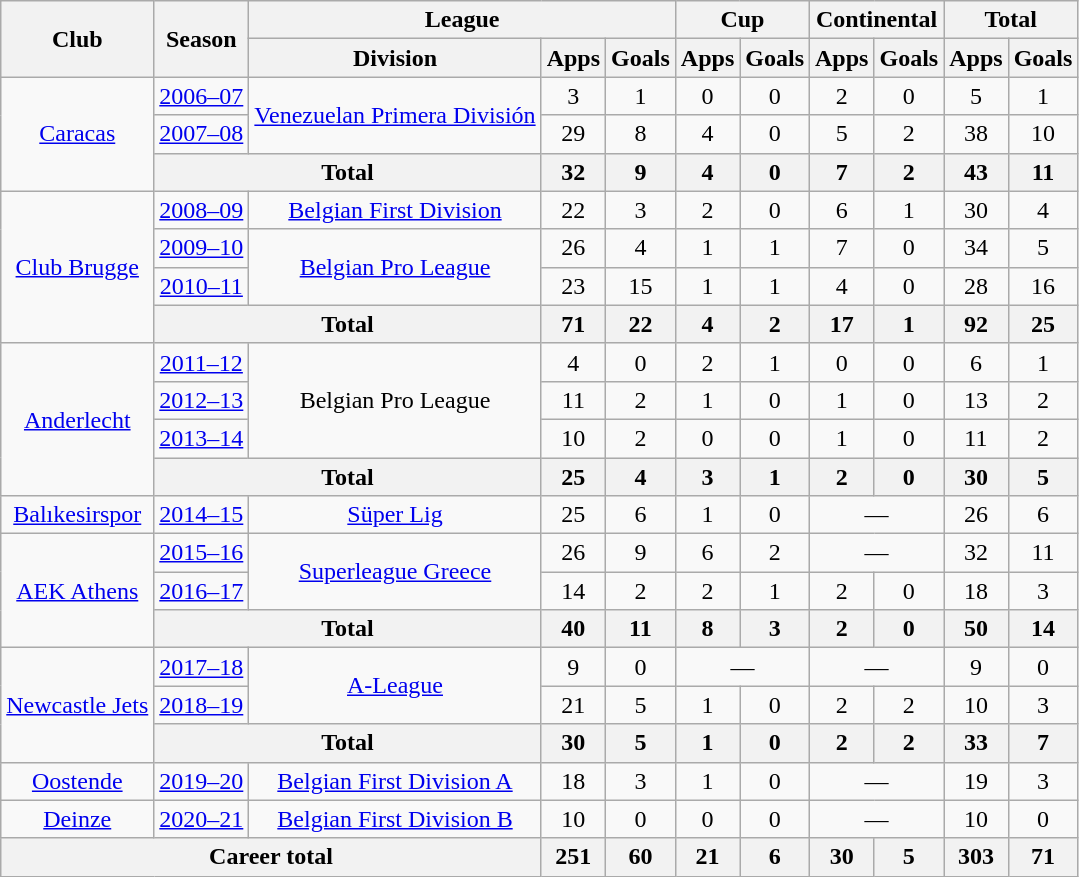<table class="wikitable" style="text-align: center">
<tr>
<th rowspan="2">Club</th>
<th rowspan="2">Season</th>
<th colspan="3">League</th>
<th colspan="2">Cup</th>
<th colspan="2">Continental</th>
<th colspan="2">Total</th>
</tr>
<tr>
<th>Division</th>
<th>Apps</th>
<th>Goals</th>
<th>Apps</th>
<th>Goals</th>
<th>Apps</th>
<th>Goals</th>
<th>Apps</th>
<th>Goals</th>
</tr>
<tr>
<td rowspan="3"><a href='#'>Caracas</a></td>
<td><a href='#'>2006–07</a></td>
<td rowspan="2"><a href='#'>Venezuelan Primera División</a></td>
<td>3</td>
<td>1</td>
<td>0</td>
<td>0</td>
<td>2</td>
<td>0</td>
<td>5</td>
<td>1</td>
</tr>
<tr>
<td><a href='#'>2007–08</a></td>
<td>29</td>
<td>8</td>
<td>4</td>
<td>0</td>
<td>5</td>
<td>2</td>
<td>38</td>
<td>10</td>
</tr>
<tr>
<th colspan="2">Total</th>
<th>32</th>
<th>9</th>
<th>4</th>
<th>0</th>
<th>7</th>
<th>2</th>
<th>43</th>
<th>11</th>
</tr>
<tr>
<td rowspan="4"><a href='#'>Club Brugge</a></td>
<td><a href='#'>2008–09</a></td>
<td><a href='#'>Belgian First Division</a></td>
<td>22</td>
<td>3</td>
<td>2</td>
<td>0</td>
<td>6</td>
<td>1</td>
<td>30</td>
<td>4</td>
</tr>
<tr>
<td><a href='#'>2009–10</a></td>
<td rowspan="2"><a href='#'>Belgian Pro League</a></td>
<td>26</td>
<td>4</td>
<td>1</td>
<td>1</td>
<td>7</td>
<td>0</td>
<td>34</td>
<td>5</td>
</tr>
<tr>
<td><a href='#'>2010–11</a></td>
<td>23</td>
<td>15</td>
<td>1</td>
<td>1</td>
<td>4</td>
<td>0</td>
<td>28</td>
<td>16</td>
</tr>
<tr>
<th colspan="2">Total</th>
<th>71</th>
<th>22</th>
<th>4</th>
<th>2</th>
<th>17</th>
<th>1</th>
<th>92</th>
<th>25</th>
</tr>
<tr>
<td rowspan="4"><a href='#'>Anderlecht</a></td>
<td><a href='#'>2011–12</a></td>
<td rowspan="3">Belgian Pro League</td>
<td>4</td>
<td>0</td>
<td>2</td>
<td>1</td>
<td>0</td>
<td>0</td>
<td>6</td>
<td>1</td>
</tr>
<tr>
<td><a href='#'>2012–13</a></td>
<td>11</td>
<td>2</td>
<td>1</td>
<td>0</td>
<td>1</td>
<td>0</td>
<td>13</td>
<td>2</td>
</tr>
<tr>
<td><a href='#'>2013–14</a></td>
<td>10</td>
<td>2</td>
<td>0</td>
<td>0</td>
<td>1</td>
<td>0</td>
<td>11</td>
<td>2</td>
</tr>
<tr>
<th colspan="2">Total</th>
<th>25</th>
<th>4</th>
<th>3</th>
<th>1</th>
<th>2</th>
<th>0</th>
<th>30</th>
<th>5</th>
</tr>
<tr>
<td><a href='#'>Balıkesirspor</a></td>
<td><a href='#'>2014–15</a></td>
<td><a href='#'>Süper Lig</a></td>
<td>25</td>
<td>6</td>
<td>1</td>
<td>0</td>
<td colspan="2">—</td>
<td>26</td>
<td>6</td>
</tr>
<tr>
<td rowspan="3"><a href='#'>AEK Athens</a></td>
<td><a href='#'>2015–16</a></td>
<td rowspan="2"><a href='#'>Superleague Greece</a></td>
<td>26</td>
<td>9</td>
<td>6</td>
<td>2</td>
<td colspan="2">—</td>
<td>32</td>
<td>11</td>
</tr>
<tr>
<td><a href='#'>2016–17</a></td>
<td>14</td>
<td>2</td>
<td>2</td>
<td>1</td>
<td>2</td>
<td>0</td>
<td>18</td>
<td>3</td>
</tr>
<tr>
<th colspan="2">Total</th>
<th>40</th>
<th>11</th>
<th>8</th>
<th>3</th>
<th>2</th>
<th>0</th>
<th>50</th>
<th>14</th>
</tr>
<tr>
<td rowspan="3"><a href='#'>Newcastle Jets</a></td>
<td><a href='#'>2017–18</a></td>
<td rowspan="2"><a href='#'>A-League</a></td>
<td>9</td>
<td>0</td>
<td colspan="2">—</td>
<td colspan="2">—</td>
<td>9</td>
<td>0</td>
</tr>
<tr>
<td><a href='#'>2018–19</a></td>
<td>21</td>
<td>5</td>
<td>1</td>
<td>0</td>
<td>2</td>
<td>2</td>
<td>10</td>
<td>3</td>
</tr>
<tr>
<th colspan="2">Total</th>
<th>30</th>
<th>5</th>
<th>1</th>
<th>0</th>
<th>2</th>
<th>2</th>
<th>33</th>
<th>7</th>
</tr>
<tr>
<td><a href='#'>Oostende</a></td>
<td><a href='#'>2019–20</a></td>
<td><a href='#'>Belgian First Division A</a></td>
<td>18</td>
<td>3</td>
<td>1</td>
<td>0</td>
<td colspan="2">—</td>
<td>19</td>
<td>3</td>
</tr>
<tr>
<td><a href='#'>Deinze</a></td>
<td><a href='#'>2020–21</a></td>
<td><a href='#'>Belgian First Division B</a></td>
<td>10</td>
<td>0</td>
<td>0</td>
<td>0</td>
<td colspan="2">—</td>
<td>10</td>
<td>0</td>
</tr>
<tr>
<th colspan="3">Career total</th>
<th>251</th>
<th>60</th>
<th>21</th>
<th>6</th>
<th>30</th>
<th>5</th>
<th>303</th>
<th>71</th>
</tr>
</table>
